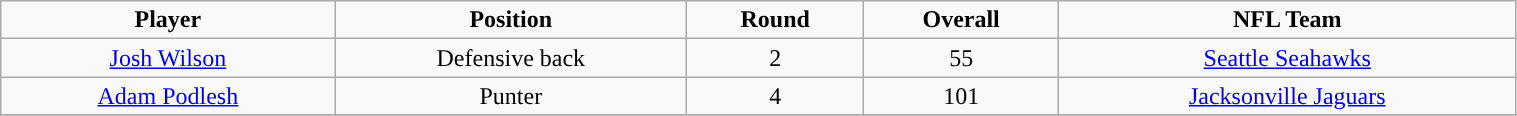<table class="wikitable" width="80%">
<tr align="center">
<td><strong>Player</strong></td>
<td><strong>Position</strong></td>
<td><strong>Round</strong></td>
<td><strong>Overall</strong></td>
<td><strong>NFL Team</strong></td>
</tr>
<tr align="center" bgcolor="">
<td><a href='#'>Josh Wilson</a></td>
<td>Defensive back</td>
<td>2</td>
<td>55</td>
<td><a href='#'>Seattle Seahawks</a></td>
</tr>
<tr align="center" bgcolor="">
<td><a href='#'>Adam Podlesh</a></td>
<td>Punter</td>
<td>4</td>
<td>101</td>
<td><a href='#'>Jacksonville Jaguars</a></td>
</tr>
<tr align="center" bgcolor="">
</tr>
</table>
